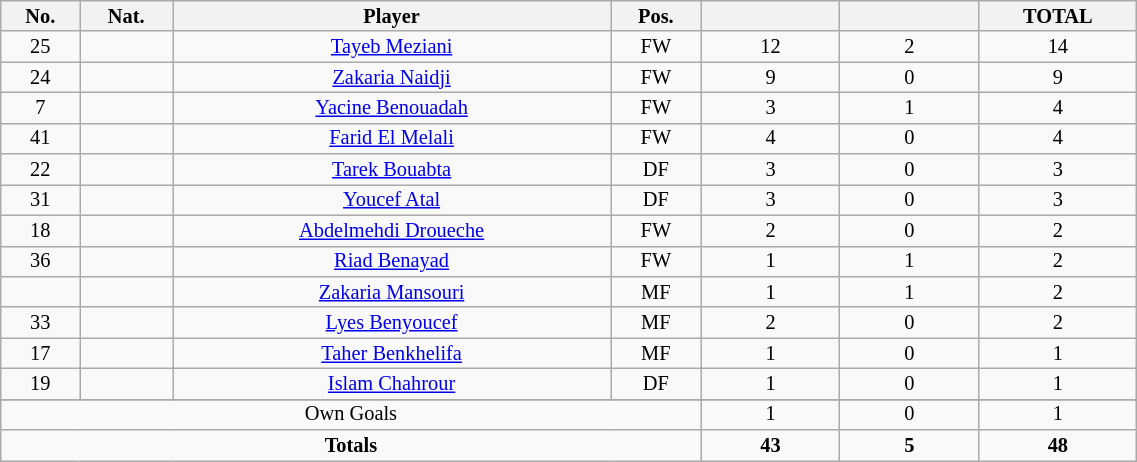<table class="wikitable sortable alternance"  style="font-size:85%; text-align:center; line-height:14px; width:60%;">
<tr>
<th width=10>No.</th>
<th width=10>Nat.</th>
<th width=140>Player</th>
<th width=10>Pos.</th>
<th width=40></th>
<th width=40></th>
<th width=10>TOTAL</th>
</tr>
<tr>
<td>25</td>
<td></td>
<td><a href='#'>Tayeb Meziani</a></td>
<td>FW</td>
<td>12</td>
<td>2</td>
<td>14</td>
</tr>
<tr>
<td>24</td>
<td></td>
<td><a href='#'>Zakaria Naidji</a></td>
<td>FW</td>
<td>9</td>
<td>0</td>
<td>9</td>
</tr>
<tr>
<td>7</td>
<td></td>
<td><a href='#'>Yacine Benouadah</a></td>
<td>FW</td>
<td>3</td>
<td>1</td>
<td>4</td>
</tr>
<tr>
<td>41</td>
<td></td>
<td><a href='#'>Farid El Melali</a></td>
<td>FW</td>
<td>4</td>
<td>0</td>
<td>4</td>
</tr>
<tr>
<td>22</td>
<td></td>
<td><a href='#'>Tarek Bouabta</a></td>
<td>DF</td>
<td>3</td>
<td>0</td>
<td>3</td>
</tr>
<tr>
<td>31</td>
<td></td>
<td><a href='#'>Youcef Atal</a></td>
<td>DF</td>
<td>3</td>
<td>0</td>
<td>3</td>
</tr>
<tr>
<td>18</td>
<td></td>
<td><a href='#'>Abdelmehdi Droueche</a></td>
<td>FW</td>
<td>2</td>
<td>0</td>
<td>2</td>
</tr>
<tr>
<td>36</td>
<td></td>
<td><a href='#'>Riad Benayad</a></td>
<td>FW</td>
<td>1</td>
<td>1</td>
<td>2</td>
</tr>
<tr>
<td></td>
<td></td>
<td><a href='#'>Zakaria Mansouri</a></td>
<td>MF</td>
<td>1</td>
<td>1</td>
<td>2</td>
</tr>
<tr>
<td>33</td>
<td></td>
<td><a href='#'>Lyes Benyoucef</a></td>
<td>MF</td>
<td>2</td>
<td>0</td>
<td>2</td>
</tr>
<tr>
<td>17</td>
<td></td>
<td><a href='#'>Taher Benkhelifa</a></td>
<td>MF</td>
<td>1</td>
<td>0</td>
<td>1</td>
</tr>
<tr>
<td>19</td>
<td></td>
<td><a href='#'>Islam Chahrour</a></td>
<td>DF</td>
<td>1</td>
<td>0</td>
<td>1</td>
</tr>
<tr>
</tr>
<tr class="sortbottom">
<td colspan="4">Own Goals</td>
<td>1</td>
<td>0</td>
<td>1</td>
</tr>
<tr class="sortbottom">
<td colspan="4"><strong>Totals</strong></td>
<td><strong>43</strong></td>
<td><strong>5</strong></td>
<td><strong>48</strong></td>
</tr>
</table>
